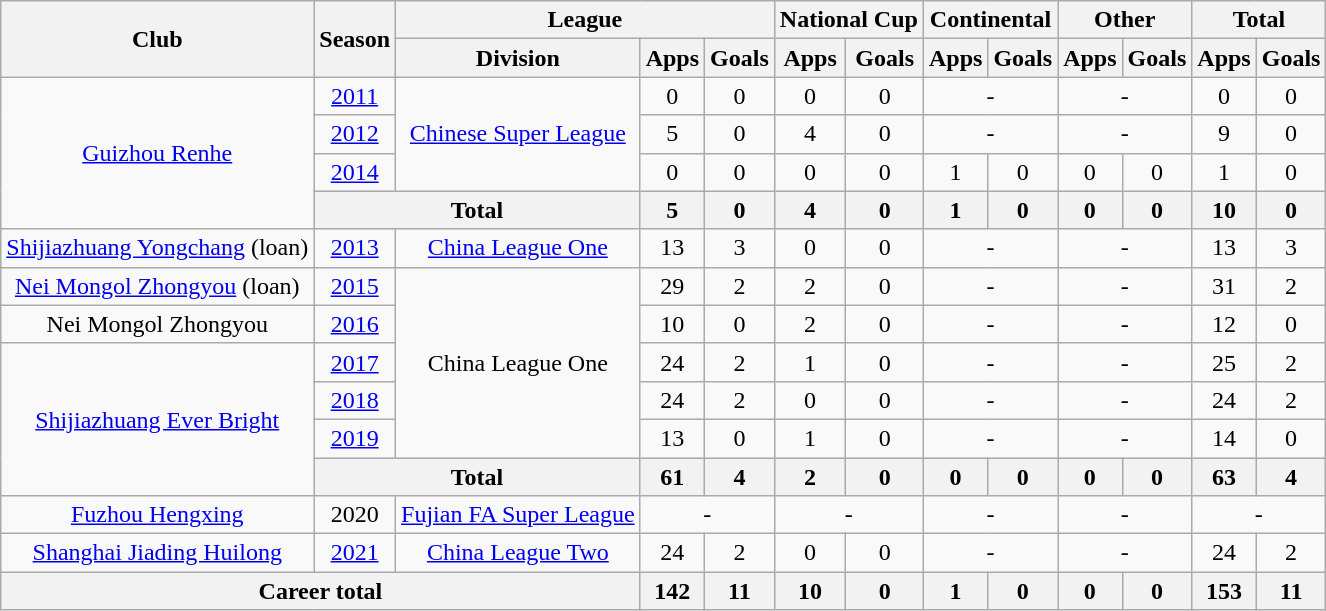<table class="wikitable" style="text-align: center">
<tr>
<th rowspan="2">Club</th>
<th rowspan="2">Season</th>
<th colspan="3">League</th>
<th colspan="2">National Cup</th>
<th colspan="2">Continental</th>
<th colspan="2">Other</th>
<th colspan="2">Total</th>
</tr>
<tr>
<th>Division</th>
<th>Apps</th>
<th>Goals</th>
<th>Apps</th>
<th>Goals</th>
<th>Apps</th>
<th>Goals</th>
<th>Apps</th>
<th>Goals</th>
<th>Apps</th>
<th>Goals</th>
</tr>
<tr>
<td rowspan=4><a href='#'>Guizhou Renhe</a></td>
<td><a href='#'>2011</a></td>
<td rowspan=3><a href='#'>Chinese Super League</a></td>
<td>0</td>
<td>0</td>
<td>0</td>
<td>0</td>
<td colspan="2">-</td>
<td colspan="2">-</td>
<td>0</td>
<td>0</td>
</tr>
<tr>
<td><a href='#'>2012</a></td>
<td>5</td>
<td>0</td>
<td>4</td>
<td>0</td>
<td colspan="2">-</td>
<td colspan="2">-</td>
<td>9</td>
<td>0</td>
</tr>
<tr>
<td><a href='#'>2014</a></td>
<td>0</td>
<td>0</td>
<td>0</td>
<td>0</td>
<td>1</td>
<td>0</td>
<td>0</td>
<td>0</td>
<td>1</td>
<td>0</td>
</tr>
<tr>
<th colspan=2>Total</th>
<th>5</th>
<th>0</th>
<th>4</th>
<th>0</th>
<th>1</th>
<th>0</th>
<th>0</th>
<th>0</th>
<th>10</th>
<th>0</th>
</tr>
<tr>
<td><a href='#'>Shijiazhuang Yongchang</a> (loan)</td>
<td><a href='#'>2013</a></td>
<td><a href='#'>China League One</a></td>
<td>13</td>
<td>3</td>
<td>0</td>
<td>0</td>
<td colspan="2">-</td>
<td colspan="2">-</td>
<td>13</td>
<td>3</td>
</tr>
<tr>
<td><a href='#'>Nei Mongol Zhongyou</a> (loan)</td>
<td><a href='#'>2015</a></td>
<td rowspan=5>China League One</td>
<td>29</td>
<td>2</td>
<td>2</td>
<td>0</td>
<td colspan="2">-</td>
<td colspan="2">-</td>
<td>31</td>
<td>2</td>
</tr>
<tr>
<td>Nei Mongol Zhongyou</td>
<td><a href='#'>2016</a></td>
<td>10</td>
<td>0</td>
<td>2</td>
<td>0</td>
<td colspan="2">-</td>
<td colspan="2">-</td>
<td>12</td>
<td>0</td>
</tr>
<tr>
<td rowspan=4><a href='#'>Shijiazhuang Ever Bright</a></td>
<td><a href='#'>2017</a></td>
<td>24</td>
<td>2</td>
<td>1</td>
<td>0</td>
<td colspan="2">-</td>
<td colspan="2">-</td>
<td>25</td>
<td>2</td>
</tr>
<tr>
<td><a href='#'>2018</a></td>
<td>24</td>
<td>2</td>
<td>0</td>
<td>0</td>
<td colspan="2">-</td>
<td colspan="2">-</td>
<td>24</td>
<td>2</td>
</tr>
<tr>
<td><a href='#'>2019</a></td>
<td>13</td>
<td>0</td>
<td>1</td>
<td>0</td>
<td colspan="2">-</td>
<td colspan="2">-</td>
<td>14</td>
<td>0</td>
</tr>
<tr>
<th colspan=2>Total</th>
<th>61</th>
<th>4</th>
<th>2</th>
<th>0</th>
<th>0</th>
<th>0</th>
<th>0</th>
<th>0</th>
<th>63</th>
<th>4</th>
</tr>
<tr>
<td><a href='#'>Fuzhou Hengxing</a></td>
<td>2020</td>
<td><a href='#'>Fujian FA Super League</a></td>
<td colspan="2">-</td>
<td colspan="2">-</td>
<td colspan="2">-</td>
<td colspan="2">-</td>
<td colspan="2">-</td>
</tr>
<tr>
<td><a href='#'>Shanghai Jiading Huilong</a></td>
<td><a href='#'>2021</a></td>
<td><a href='#'>China League Two</a></td>
<td>24</td>
<td>2</td>
<td>0</td>
<td>0</td>
<td colspan="2">-</td>
<td colspan="2">-</td>
<td>24</td>
<td>2</td>
</tr>
<tr>
<th colspan=3>Career total</th>
<th>142</th>
<th>11</th>
<th>10</th>
<th>0</th>
<th>1</th>
<th>0</th>
<th>0</th>
<th>0</th>
<th>153</th>
<th>11</th>
</tr>
</table>
